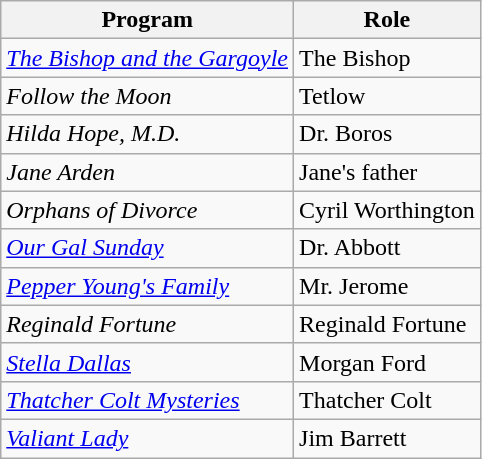<table class="wikitable">
<tr>
<th>Program</th>
<th>Role</th>
</tr>
<tr>
<td><em><a href='#'>The Bishop and the Gargoyle</a></em></td>
<td>The Bishop</td>
</tr>
<tr>
<td><em>Follow the Moon</em></td>
<td>Tetlow</td>
</tr>
<tr>
<td><em>Hilda Hope, M.D.</em></td>
<td>Dr. Boros</td>
</tr>
<tr>
<td><em>Jane Arden</em></td>
<td>Jane's father</td>
</tr>
<tr>
<td><em>Orphans of Divorce</em></td>
<td>Cyril Worthington</td>
</tr>
<tr>
<td><em><a href='#'>Our Gal Sunday</a></em></td>
<td>Dr. Abbott</td>
</tr>
<tr>
<td><em><a href='#'>Pepper Young's Family</a></em></td>
<td>Mr. Jerome</td>
</tr>
<tr>
<td><em>Reginald Fortune</em></td>
<td>Reginald Fortune</td>
</tr>
<tr>
<td><em><a href='#'>Stella Dallas</a></em></td>
<td>Morgan Ford</td>
</tr>
<tr>
<td><em><a href='#'>Thatcher Colt Mysteries</a></em></td>
<td>Thatcher Colt</td>
</tr>
<tr>
<td><em><a href='#'>Valiant Lady</a></em></td>
<td>Jim Barrett</td>
</tr>
</table>
